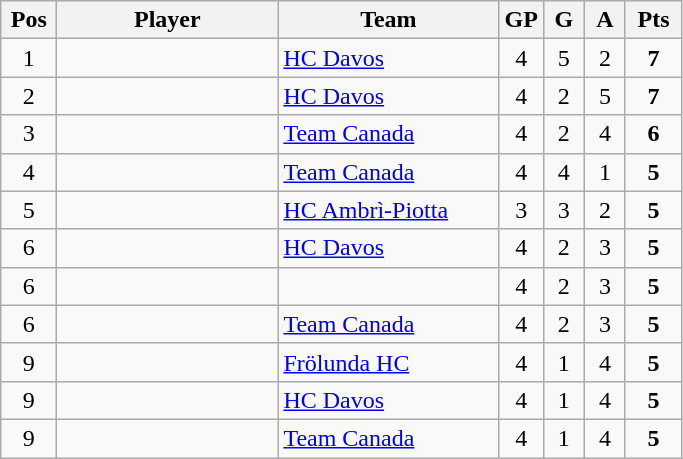<table class="wikitable sortable" style="text-align: center;">
<tr>
<th width=30>Pos</th>
<th width=140>Player</th>
<th width=140>Team</th>
<th width=20>GP</th>
<th width=20>G</th>
<th width=20>A</th>
<th width=30>Pts</th>
</tr>
<tr>
<td>1</td>
<td align=left></td>
<td align=left><a href='#'>HC Davos</a></td>
<td>4</td>
<td>5</td>
<td>2</td>
<td><strong>7</strong></td>
</tr>
<tr>
<td>2</td>
<td align=left></td>
<td align=left><a href='#'>HC Davos</a></td>
<td>4</td>
<td>2</td>
<td>5</td>
<td><strong>7</strong></td>
</tr>
<tr>
<td>3</td>
<td align=left></td>
<td align=left><a href='#'>Team Canada</a></td>
<td>4</td>
<td>2</td>
<td>4</td>
<td><strong>6</strong></td>
</tr>
<tr>
<td>4</td>
<td align=left></td>
<td align=left><a href='#'>Team Canada</a></td>
<td>4</td>
<td>4</td>
<td>1</td>
<td><strong>5</strong></td>
</tr>
<tr>
<td>5</td>
<td align=left></td>
<td align=left><a href='#'>HC Ambrì-Piotta</a></td>
<td>3</td>
<td>3</td>
<td>2</td>
<td><strong>5</strong></td>
</tr>
<tr>
<td>6</td>
<td align=left></td>
<td align=left><a href='#'>HC Davos</a></td>
<td>4</td>
<td>2</td>
<td>3</td>
<td><strong>5</strong></td>
</tr>
<tr>
<td>6</td>
<td align=left></td>
<td align=left></td>
<td>4</td>
<td>2</td>
<td>3</td>
<td><strong>5</strong></td>
</tr>
<tr>
<td>6</td>
<td align=left></td>
<td align=left><a href='#'>Team Canada</a></td>
<td>4</td>
<td>2</td>
<td>3</td>
<td><strong>5</strong></td>
</tr>
<tr>
<td>9</td>
<td align=left></td>
<td align=left><a href='#'>Frölunda HC</a></td>
<td>4</td>
<td>1</td>
<td>4</td>
<td><strong>5</strong></td>
</tr>
<tr>
<td>9</td>
<td align=left></td>
<td align=left><a href='#'>HC Davos</a></td>
<td>4</td>
<td>1</td>
<td>4</td>
<td><strong>5</strong></td>
</tr>
<tr>
<td>9</td>
<td align=left></td>
<td align=left><a href='#'>Team Canada</a></td>
<td>4</td>
<td>1</td>
<td>4</td>
<td><strong>5</strong></td>
</tr>
</table>
